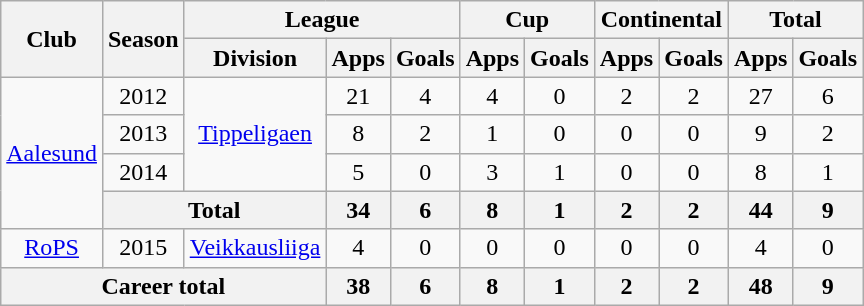<table class="wikitable" style="text-align:center">
<tr>
<th rowspan="2">Club</th>
<th rowspan="2">Season</th>
<th colspan="3">League</th>
<th colspan="2">Cup</th>
<th colspan="2">Continental</th>
<th colspan="2">Total</th>
</tr>
<tr>
<th>Division</th>
<th>Apps</th>
<th>Goals</th>
<th>Apps</th>
<th>Goals</th>
<th>Apps</th>
<th>Goals</th>
<th>Apps</th>
<th>Goals</th>
</tr>
<tr>
<td rowspan="4"><a href='#'>Aalesund</a></td>
<td>2012</td>
<td rowspan="3"><a href='#'>Tippeligaen</a></td>
<td>21</td>
<td>4</td>
<td>4</td>
<td>0</td>
<td>2</td>
<td>2</td>
<td>27</td>
<td>6</td>
</tr>
<tr>
<td>2013</td>
<td>8</td>
<td>2</td>
<td>1</td>
<td>0</td>
<td>0</td>
<td>0</td>
<td>9</td>
<td>2</td>
</tr>
<tr>
<td>2014</td>
<td>5</td>
<td>0</td>
<td>3</td>
<td>1</td>
<td>0</td>
<td>0</td>
<td>8</td>
<td>1</td>
</tr>
<tr>
<th colspan="2">Total</th>
<th>34</th>
<th>6</th>
<th>8</th>
<th>1</th>
<th>2</th>
<th>2</th>
<th>44</th>
<th>9</th>
</tr>
<tr>
<td><a href='#'>RoPS</a></td>
<td>2015</td>
<td><a href='#'>Veikkausliiga</a></td>
<td>4</td>
<td>0</td>
<td>0</td>
<td>0</td>
<td>0</td>
<td>0</td>
<td>4</td>
<td>0</td>
</tr>
<tr>
<th colspan="3">Career total</th>
<th>38</th>
<th>6</th>
<th>8</th>
<th>1</th>
<th>2</th>
<th>2</th>
<th>48</th>
<th>9</th>
</tr>
</table>
